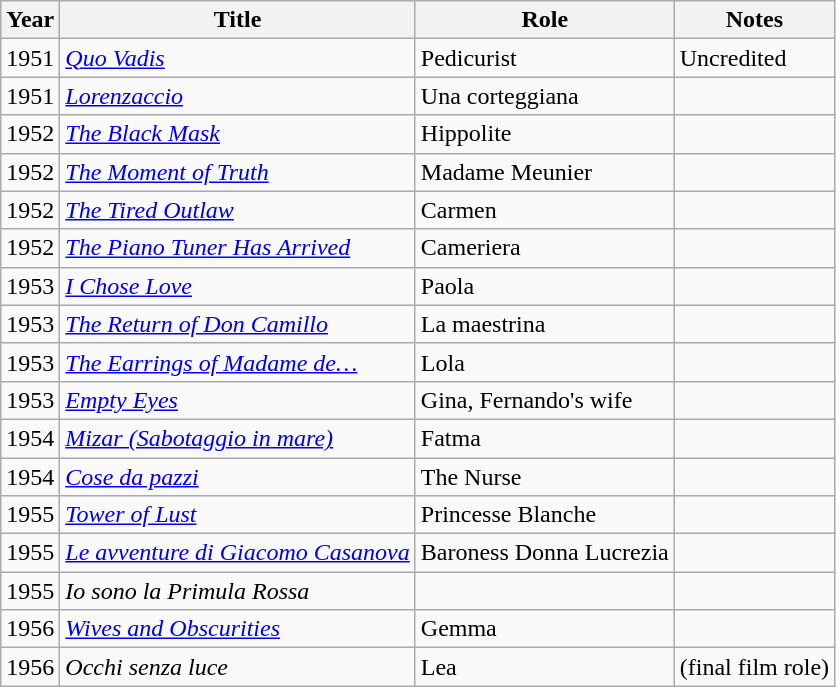<table class="wikitable">
<tr>
<th>Year</th>
<th>Title</th>
<th>Role</th>
<th>Notes</th>
</tr>
<tr>
<td>1951</td>
<td><em><a href='#'>Quo Vadis</a></em></td>
<td>Pedicurist</td>
<td>Uncredited</td>
</tr>
<tr>
<td>1951</td>
<td><em><a href='#'>Lorenzaccio</a></em></td>
<td>Una corteggiana</td>
<td></td>
</tr>
<tr>
<td>1952</td>
<td><em><a href='#'>The Black Mask</a></em></td>
<td>Hippolite</td>
<td></td>
</tr>
<tr>
<td>1952</td>
<td><em><a href='#'>The Moment of Truth</a></em></td>
<td>Madame Meunier</td>
<td></td>
</tr>
<tr>
<td>1952</td>
<td><em><a href='#'>The Tired Outlaw</a></em></td>
<td>Carmen</td>
<td></td>
</tr>
<tr>
<td>1952</td>
<td><em><a href='#'>The Piano Tuner Has Arrived</a></em></td>
<td>Cameriera</td>
<td></td>
</tr>
<tr>
<td>1953</td>
<td><em><a href='#'>I Chose Love</a></em></td>
<td>Paola</td>
<td></td>
</tr>
<tr>
<td>1953</td>
<td><em><a href='#'>The Return of Don Camillo</a></em></td>
<td>La maestrina</td>
<td></td>
</tr>
<tr>
<td>1953</td>
<td><em><a href='#'>The Earrings of Madame de…</a></em></td>
<td>Lola</td>
<td></td>
</tr>
<tr>
<td>1953</td>
<td><em><a href='#'>Empty Eyes</a></em></td>
<td>Gina, Fernando's wife</td>
<td></td>
</tr>
<tr>
<td>1954</td>
<td><em><a href='#'>Mizar (Sabotaggio in mare)</a></em></td>
<td>Fatma</td>
<td></td>
</tr>
<tr>
<td>1954</td>
<td><em><a href='#'>Cose da pazzi</a></em></td>
<td>The Nurse</td>
<td></td>
</tr>
<tr>
<td>1955</td>
<td><em><a href='#'>Tower of Lust</a></em></td>
<td>Princesse Blanche</td>
<td></td>
</tr>
<tr>
<td>1955</td>
<td><em><a href='#'>Le avventure di Giacomo Casanova</a></em></td>
<td>Baroness Donna Lucrezia</td>
<td></td>
</tr>
<tr>
<td>1955</td>
<td><em>Io sono la Primula Rossa</em></td>
<td></td>
<td></td>
</tr>
<tr>
<td>1956</td>
<td><em><a href='#'>Wives and Obscurities</a></em></td>
<td>Gemma</td>
<td></td>
</tr>
<tr>
<td>1956</td>
<td><em>Occhi senza luce</em></td>
<td>Lea</td>
<td>(final film role)</td>
</tr>
</table>
